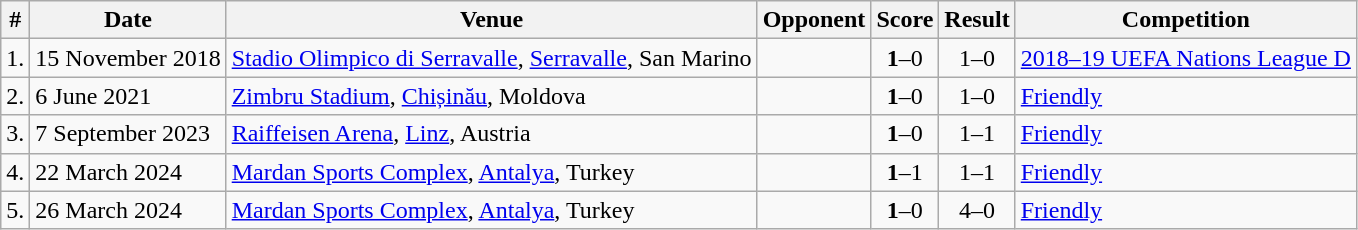<table class="wikitable">
<tr>
<th>#</th>
<th>Date</th>
<th>Venue</th>
<th>Opponent</th>
<th>Score</th>
<th>Result</th>
<th>Competition</th>
</tr>
<tr>
<td>1.</td>
<td>15 November 2018</td>
<td><a href='#'>Stadio Olimpico di Serravalle</a>, <a href='#'>Serravalle</a>, San Marino</td>
<td></td>
<td align=center><strong>1</strong>–0</td>
<td align=center>1–0</td>
<td><a href='#'>2018–19 UEFA Nations League D</a></td>
</tr>
<tr>
<td>2.</td>
<td>6 June 2021</td>
<td><a href='#'>Zimbru Stadium</a>, <a href='#'>Chișinău</a>, Moldova</td>
<td></td>
<td align=center><strong>1</strong>–0</td>
<td align=center>1–0</td>
<td><a href='#'>Friendly</a></td>
</tr>
<tr>
<td>3.</td>
<td>7 September 2023</td>
<td><a href='#'>Raiffeisen Arena</a>, <a href='#'>Linz</a>, Austria</td>
<td></td>
<td align=center><strong>1</strong>–0</td>
<td align=center>1–1</td>
<td><a href='#'>Friendly</a></td>
</tr>
<tr>
<td>4.</td>
<td>22 March 2024</td>
<td><a href='#'>Mardan Sports Complex</a>, <a href='#'>Antalya</a>, Turkey</td>
<td></td>
<td align=center><strong>1</strong>–1</td>
<td align=center>1–1</td>
<td><a href='#'>Friendly</a></td>
</tr>
<tr>
<td>5.</td>
<td>26 March 2024</td>
<td><a href='#'>Mardan Sports Complex</a>, <a href='#'>Antalya</a>, Turkey</td>
<td></td>
<td align=center><strong>1</strong>–0</td>
<td align=center>4–0</td>
<td><a href='#'>Friendly</a></td>
</tr>
</table>
